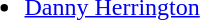<table style="width:100%;">
<tr>
<td style="vertical-align:top; width:20%;"><br><ul><li> <a href='#'>Danny Herrington</a></li></ul></td>
<td style="vertical-align:top; width:20%;"></td>
<td style="vertical-align:top; width:20%;"></td>
</tr>
</table>
